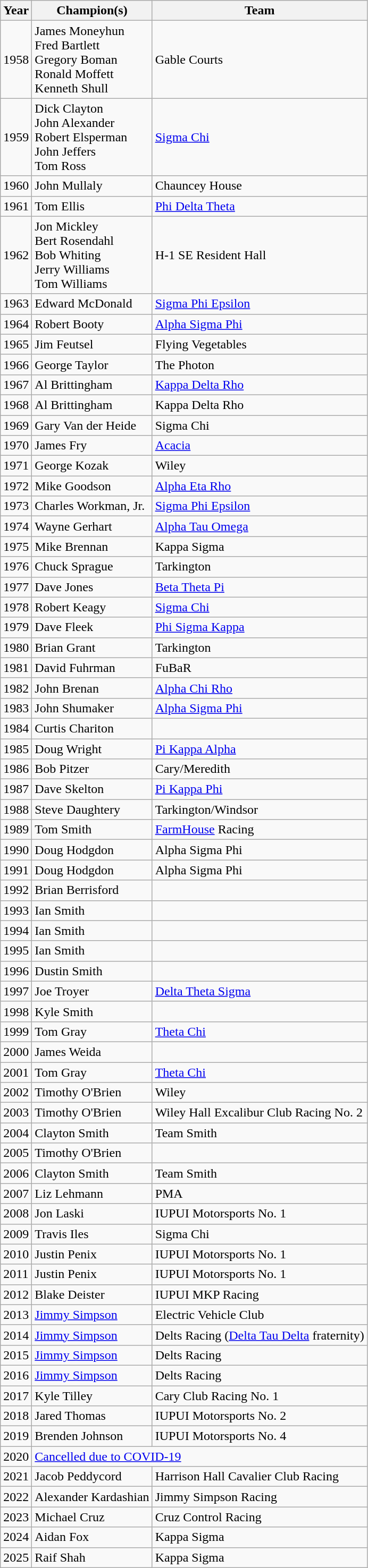<table class="wikitable">
<tr>
<th>Year</th>
<th>Champion(s)</th>
<th>Team</th>
</tr>
<tr>
<td>1958</td>
<td>James Moneyhun<br>Fred Bartlett<br>Gregory Boman<br>Ronald Moffett<br>Kenneth Shull</td>
<td>Gable Courts</td>
</tr>
<tr>
<td>1959</td>
<td>Dick Clayton<br>John Alexander<br>Robert Elsperman<br>John Jeffers<br>Tom Ross</td>
<td><a href='#'>Sigma Chi</a></td>
</tr>
<tr>
<td>1960</td>
<td>John Mullaly</td>
<td>Chauncey House</td>
</tr>
<tr>
<td>1961</td>
<td>Tom Ellis</td>
<td><a href='#'>Phi Delta Theta</a></td>
</tr>
<tr>
<td>1962</td>
<td>Jon Mickley<br>Bert Rosendahl<br>Bob Whiting<br>Jerry Williams<br>Tom Williams</td>
<td>H-1 SE Resident Hall</td>
</tr>
<tr>
<td>1963</td>
<td>Edward McDonald</td>
<td><a href='#'>Sigma Phi Epsilon</a></td>
</tr>
<tr>
<td>1964</td>
<td>Robert Booty</td>
<td><a href='#'>Alpha Sigma Phi</a></td>
</tr>
<tr>
<td>1965</td>
<td>Jim Feutsel</td>
<td>Flying Vegetables</td>
</tr>
<tr>
<td>1966</td>
<td>George Taylor</td>
<td>The Photon</td>
</tr>
<tr>
<td>1967</td>
<td>Al Brittingham</td>
<td><a href='#'>Kappa Delta Rho</a></td>
</tr>
<tr>
<td>1968</td>
<td>Al Brittingham</td>
<td>Kappa Delta Rho</td>
</tr>
<tr>
<td>1969</td>
<td>Gary Van der Heide</td>
<td>Sigma Chi</td>
</tr>
<tr>
<td>1970</td>
<td>James Fry</td>
<td><a href='#'>Acacia</a></td>
</tr>
<tr>
<td>1971</td>
<td>George Kozak</td>
<td>Wiley</td>
</tr>
<tr>
<td>1972</td>
<td>Mike Goodson</td>
<td><a href='#'>Alpha Eta Rho</a></td>
</tr>
<tr>
<td>1973</td>
<td>Charles Workman, Jr.</td>
<td><a href='#'>Sigma Phi Epsilon</a></td>
</tr>
<tr>
<td>1974</td>
<td>Wayne Gerhart</td>
<td><a href='#'>Alpha Tau Omega</a></td>
</tr>
<tr>
<td>1975</td>
<td>Mike Brennan</td>
<td>Kappa Sigma</td>
</tr>
<tr>
<td>1976</td>
<td>Chuck Sprague</td>
<td>Tarkington</td>
</tr>
<tr>
<td>1977</td>
<td>Dave Jones</td>
<td><a href='#'>Beta Theta Pi</a></td>
</tr>
<tr>
<td>1978</td>
<td>Robert Keagy</td>
<td><a href='#'>Sigma Chi</a></td>
</tr>
<tr>
<td>1979</td>
<td>Dave Fleek</td>
<td><a href='#'>Phi Sigma Kappa</a></td>
</tr>
<tr>
<td>1980</td>
<td>Brian Grant</td>
<td>Tarkington</td>
</tr>
<tr>
<td>1981</td>
<td>David Fuhrman</td>
<td>FuBaR</td>
</tr>
<tr>
<td>1982</td>
<td>John Brenan</td>
<td><a href='#'>Alpha Chi Rho</a></td>
</tr>
<tr>
<td>1983</td>
<td>John Shumaker</td>
<td><a href='#'>Alpha Sigma Phi</a></td>
</tr>
<tr>
<td>1984</td>
<td>Curtis Chariton</td>
<td></td>
</tr>
<tr>
<td>1985</td>
<td>Doug Wright</td>
<td><a href='#'>Pi Kappa Alpha</a></td>
</tr>
<tr>
<td>1986</td>
<td>Bob Pitzer</td>
<td>Cary/Meredith</td>
</tr>
<tr>
<td>1987</td>
<td>Dave Skelton</td>
<td><a href='#'>Pi Kappa Phi</a></td>
</tr>
<tr>
<td>1988</td>
<td>Steve Daughtery</td>
<td>Tarkington/Windsor</td>
</tr>
<tr>
<td>1989</td>
<td>Tom Smith</td>
<td><a href='#'>FarmHouse</a> Racing</td>
</tr>
<tr>
<td>1990</td>
<td>Doug Hodgdon</td>
<td>Alpha Sigma Phi</td>
</tr>
<tr>
<td>1991</td>
<td>Doug Hodgdon</td>
<td>Alpha Sigma Phi</td>
</tr>
<tr>
<td>1992</td>
<td>Brian Berrisford</td>
<td></td>
</tr>
<tr>
<td>1993</td>
<td>Ian Smith</td>
<td></td>
</tr>
<tr>
<td>1994</td>
<td>Ian Smith</td>
<td></td>
</tr>
<tr>
<td>1995</td>
<td>Ian Smith</td>
<td></td>
</tr>
<tr>
<td>1996</td>
<td>Dustin Smith</td>
<td></td>
</tr>
<tr>
<td>1997</td>
<td>Joe Troyer</td>
<td><a href='#'>Delta Theta Sigma</a></td>
</tr>
<tr>
<td>1998</td>
<td>Kyle Smith</td>
<td></td>
</tr>
<tr>
<td>1999</td>
<td>Tom Gray</td>
<td><a href='#'>Theta Chi</a></td>
</tr>
<tr>
<td>2000</td>
<td>James Weida</td>
<td></td>
</tr>
<tr>
<td>2001</td>
<td>Tom Gray</td>
<td><a href='#'>Theta Chi</a></td>
</tr>
<tr>
<td>2002</td>
<td>Timothy O'Brien</td>
<td>Wiley</td>
</tr>
<tr>
<td>2003</td>
<td>Timothy O'Brien</td>
<td>Wiley Hall Excalibur Club Racing No. 2</td>
</tr>
<tr>
<td>2004</td>
<td>Clayton Smith</td>
<td>Team Smith</td>
</tr>
<tr>
<td>2005</td>
<td>Timothy O'Brien</td>
<td></td>
</tr>
<tr>
<td>2006</td>
<td>Clayton Smith</td>
<td>Team Smith</td>
</tr>
<tr>
<td>2007</td>
<td>Liz Lehmann</td>
<td>PMA</td>
</tr>
<tr>
<td>2008</td>
<td>Jon Laski</td>
<td>IUPUI Motorsports No. 1</td>
</tr>
<tr>
<td>2009</td>
<td>Travis Iles</td>
<td>Sigma Chi</td>
</tr>
<tr>
<td>2010</td>
<td>Justin Penix</td>
<td>IUPUI Motorsports No. 1</td>
</tr>
<tr>
<td>2011</td>
<td>Justin Penix</td>
<td>IUPUI Motorsports No. 1</td>
</tr>
<tr>
<td>2012</td>
<td>Blake Deister</td>
<td>IUPUI MKP Racing</td>
</tr>
<tr>
<td>2013</td>
<td><a href='#'>Jimmy Simpson</a></td>
<td>Electric Vehicle Club</td>
</tr>
<tr>
<td>2014</td>
<td><a href='#'>Jimmy Simpson</a></td>
<td>Delts Racing (<a href='#'>Delta Tau Delta</a> fraternity)</td>
</tr>
<tr>
<td>2015</td>
<td><a href='#'>Jimmy Simpson</a></td>
<td>Delts Racing</td>
</tr>
<tr>
<td>2016</td>
<td><a href='#'>Jimmy Simpson</a></td>
<td>Delts Racing</td>
</tr>
<tr>
<td>2017</td>
<td>Kyle Tilley</td>
<td>Cary Club Racing No. 1</td>
</tr>
<tr>
<td>2018</td>
<td>Jared Thomas</td>
<td>IUPUI Motorsports No. 2</td>
</tr>
<tr>
<td>2019</td>
<td>Brenden Johnson</td>
<td>IUPUI Motorsports No. 4</td>
</tr>
<tr>
<td>2020</td>
<td colspan="2"><a href='#'>Cancelled due to COVID-19</a></td>
</tr>
<tr>
<td>2021</td>
<td>Jacob Peddycord</td>
<td>Harrison Hall Cavalier Club Racing</td>
</tr>
<tr>
<td>2022</td>
<td>Alexander Kardashian</td>
<td>Jimmy Simpson Racing</td>
</tr>
<tr>
<td>2023</td>
<td>Michael Cruz</td>
<td>Cruz Control Racing</td>
</tr>
<tr>
<td>2024</td>
<td>Aidan Fox</td>
<td>Kappa Sigma</td>
</tr>
<tr>
<td>2025</td>
<td>Raif Shah</td>
<td>Kappa Sigma</td>
</tr>
</table>
